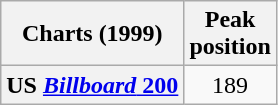<table class="wikitable sortable plainrowheaders">
<tr>
<th>Charts (1999)</th>
<th>Peak<br>position</th>
</tr>
<tr>
<th scope="row">US <a href='#'><em>Billboard</em> 200</a></th>
<td style="text-align:center;">189</td>
</tr>
</table>
